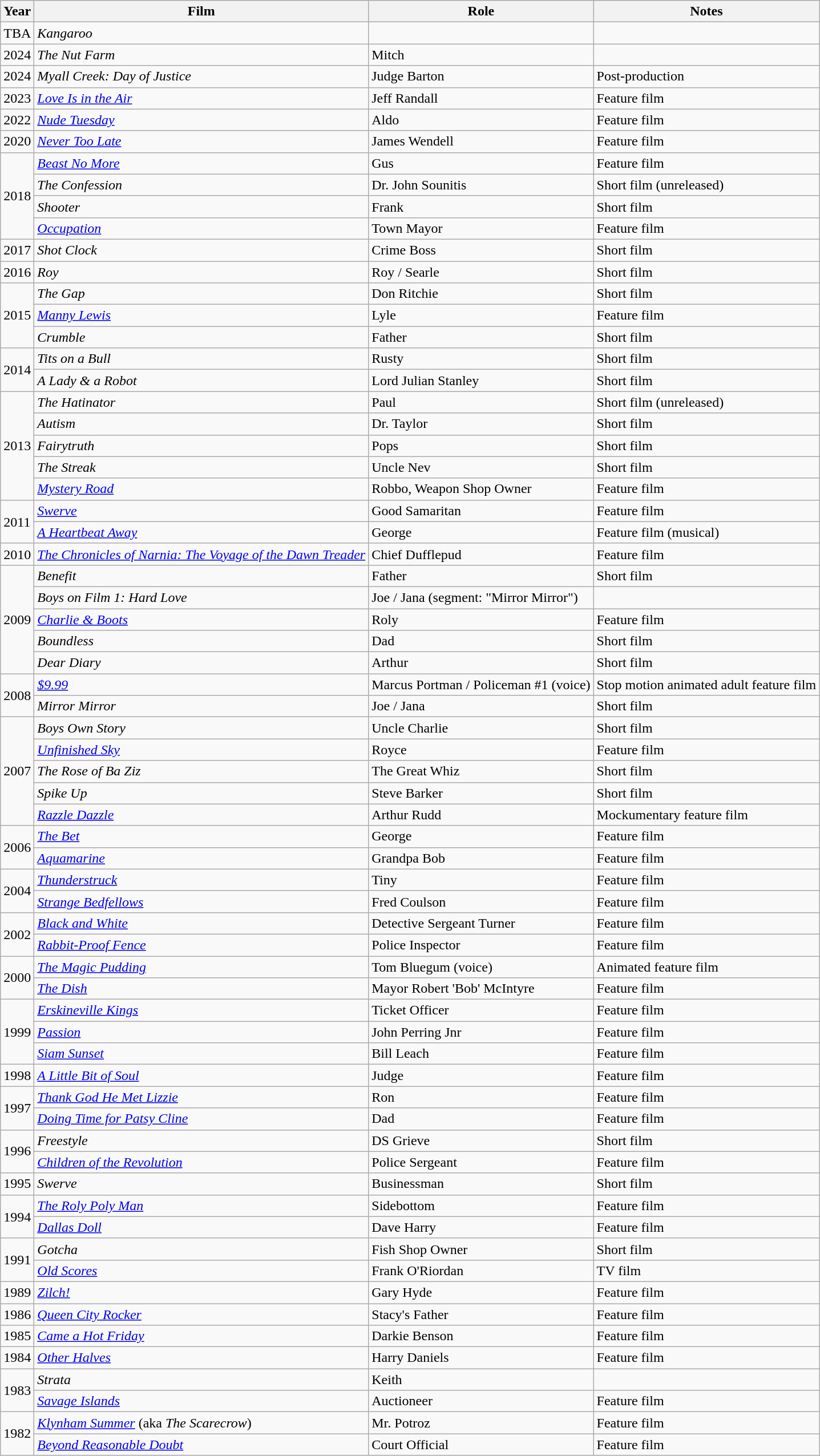<table class="wikitable">
<tr>
<th>Year</th>
<th>Film</th>
<th>Role</th>
<th>Notes</th>
</tr>
<tr>
<td>TBA</td>
<td><em>Kangaroo</em></td>
<td></td>
<td></td>
</tr>
<tr>
<td>2024</td>
<td><em>The Nut Farm</em></td>
<td>Mitch</td>
<td></td>
</tr>
<tr>
<td>2024</td>
<td><em>Myall Creek: Day of Justice</em></td>
<td>Judge Barton</td>
<td>Post-production</td>
</tr>
<tr>
<td>2023</td>
<td><em><a href='#'>Love Is in the Air</a></em></td>
<td>Jeff Randall</td>
<td>Feature film</td>
</tr>
<tr>
<td>2022</td>
<td><em><a href='#'>Nude Tuesday</a></em></td>
<td>Aldo</td>
<td>Feature film</td>
</tr>
<tr>
<td>2020</td>
<td><em><a href='#'>Never Too Late</a></em></td>
<td>James Wendell</td>
<td>Feature film</td>
</tr>
<tr>
<td rowspan=4>2018</td>
<td><em><a href='#'>Beast No More</a></em></td>
<td>Gus</td>
<td>Feature film</td>
</tr>
<tr>
<td><em>The Confession</em></td>
<td>Dr. John Sounitis</td>
<td>Short film (unreleased)</td>
</tr>
<tr>
<td><em>Shooter</em></td>
<td>Frank</td>
<td>Short film</td>
</tr>
<tr>
<td><em><a href='#'>Occupation</a></em></td>
<td>Town Mayor</td>
<td>Feature film</td>
</tr>
<tr>
<td>2017</td>
<td><em>Shot Clock</em></td>
<td>Crime Boss</td>
<td>Short film</td>
</tr>
<tr>
<td>2016</td>
<td><em>Roy</em></td>
<td>Roy / Searle</td>
<td>Short film</td>
</tr>
<tr>
<td rowspan=3>2015</td>
<td><em>The Gap</em></td>
<td>Don Ritchie</td>
<td>Short film</td>
</tr>
<tr>
<td><em><a href='#'>Manny Lewis</a></em></td>
<td>Lyle</td>
<td>Feature film</td>
</tr>
<tr>
<td><em>Crumble</em></td>
<td>Father</td>
<td>Short film</td>
</tr>
<tr>
<td rowspan=2>2014</td>
<td><em>Tits on a Bull</em></td>
<td>Rusty</td>
<td>Short film</td>
</tr>
<tr>
<td><em>A Lady & a Robot</em></td>
<td>Lord Julian Stanley</td>
<td>Short film</td>
</tr>
<tr>
<td rowspan=5>2013</td>
<td><em>The Hatinator</em></td>
<td>Paul</td>
<td>Short film (unreleased)</td>
</tr>
<tr>
<td><em>Autism</em></td>
<td>Dr. Taylor</td>
<td>Short film</td>
</tr>
<tr>
<td><em>Fairytruth</em></td>
<td>Pops</td>
<td>Short film</td>
</tr>
<tr>
<td><em>The Streak</em></td>
<td>Uncle Nev</td>
<td>Short film</td>
</tr>
<tr>
<td><em><a href='#'>Mystery Road</a></em></td>
<td>Robbo, Weapon Shop Owner</td>
<td>Feature film</td>
</tr>
<tr>
<td rowspan=2>2011</td>
<td><em><a href='#'>Swerve</a></em></td>
<td>Good Samaritan</td>
<td>Feature film</td>
</tr>
<tr>
<td><em><a href='#'>A Heartbeat Away</a></em></td>
<td>George</td>
<td>Feature film (musical)</td>
</tr>
<tr>
<td>2010</td>
<td><em><a href='#'>The Chronicles of Narnia: The Voyage of the Dawn Treader</a></em></td>
<td>Chief Dufflepud</td>
<td>Feature film</td>
</tr>
<tr>
<td rowspan=5>2009</td>
<td><em>Benefit</em></td>
<td>Father</td>
<td>Short film</td>
</tr>
<tr>
<td><em>Boys on Film 1: Hard Love</em></td>
<td>Joe / Jana (segment: "Mirror Mirror")</td>
<td></td>
</tr>
<tr>
<td><em><a href='#'>Charlie & Boots</a></em></td>
<td>Roly</td>
<td>Feature film</td>
</tr>
<tr>
<td><em>Boundless</em></td>
<td>Dad</td>
<td>Short film</td>
</tr>
<tr>
<td><em>Dear Diary</em></td>
<td>Arthur</td>
<td>Short film</td>
</tr>
<tr>
<td rowspan=2>2008</td>
<td><em><a href='#'>$9.99</a></em></td>
<td>Marcus Portman / Policeman #1 (voice)</td>
<td>Stop motion animated adult feature film</td>
</tr>
<tr>
<td><em>Mirror Mirror</em></td>
<td>Joe / Jana</td>
<td>Short film</td>
</tr>
<tr>
<td rowspan=5>2007</td>
<td><em>Boys Own Story</em></td>
<td>Uncle Charlie</td>
<td>Short film</td>
</tr>
<tr>
<td><em><a href='#'>Unfinished Sky</a></em></td>
<td>Royce</td>
<td>Feature film</td>
</tr>
<tr>
<td><em>The Rose of Ba Ziz</em></td>
<td>The Great Whiz</td>
<td>Short film</td>
</tr>
<tr>
<td><em>Spike Up</em></td>
<td>Steve Barker</td>
<td>Short film</td>
</tr>
<tr>
<td><em><a href='#'>Razzle Dazzle</a></em></td>
<td>Arthur Rudd</td>
<td>Mockumentary feature film</td>
</tr>
<tr>
<td rowspan=2>2006</td>
<td><em><a href='#'>The Bet</a></em></td>
<td>George</td>
<td>Feature film</td>
</tr>
<tr>
<td><em><a href='#'>Aquamarine</a></em></td>
<td>Grandpa Bob</td>
<td>Feature film</td>
</tr>
<tr>
<td rowspan=2>2004</td>
<td><em><a href='#'>Thunderstruck</a></em></td>
<td>Tiny</td>
<td>Feature film</td>
</tr>
<tr>
<td><em><a href='#'>Strange Bedfellows</a></em></td>
<td>Fred Coulson</td>
<td>Feature film</td>
</tr>
<tr>
<td rowspan=2>2002</td>
<td><em><a href='#'>Black and White</a></em></td>
<td>Detective Sergeant Turner</td>
<td>Feature film</td>
</tr>
<tr>
<td><em><a href='#'>Rabbit-Proof Fence</a></em></td>
<td>Police Inspector</td>
<td>Feature film</td>
</tr>
<tr>
<td rowspan=2>2000</td>
<td><em><a href='#'>The Magic Pudding</a></em></td>
<td>Tom Bluegum (voice)</td>
<td>Animated feature film</td>
</tr>
<tr>
<td><em><a href='#'>The Dish</a></em></td>
<td>Mayor Robert 'Bob' McIntyre</td>
<td>Feature film</td>
</tr>
<tr>
<td rowspan=3>1999</td>
<td><em><a href='#'>Erskineville Kings</a></em></td>
<td>Ticket Officer</td>
<td>Feature film</td>
</tr>
<tr>
<td><em><a href='#'>Passion</a></em></td>
<td>John Perring Jnr</td>
<td>Feature film</td>
</tr>
<tr>
<td><em><a href='#'>Siam Sunset</a></em></td>
<td>Bill Leach</td>
<td>Feature film</td>
</tr>
<tr>
<td>1998</td>
<td><em><a href='#'>A Little Bit of Soul</a></em></td>
<td>Judge</td>
<td>Feature film</td>
</tr>
<tr>
<td rowspan=2>1997</td>
<td><em><a href='#'>Thank God He Met Lizzie</a></em></td>
<td>Ron</td>
<td>Feature film</td>
</tr>
<tr>
<td><em><a href='#'>Doing Time for Patsy Cline</a></em></td>
<td>Dad</td>
<td>Feature film</td>
</tr>
<tr>
<td rowspan=2>1996</td>
<td><em>Freestyle</em></td>
<td>DS Grieve</td>
<td>Short film</td>
</tr>
<tr>
<td><em><a href='#'>Children of the Revolution</a></em></td>
<td>Police Sergeant</td>
<td>Feature film</td>
</tr>
<tr>
<td>1995</td>
<td><em>Swerve</em></td>
<td>Businessman</td>
<td>Short film</td>
</tr>
<tr>
<td rowspan=2>1994</td>
<td><em><a href='#'>The Roly Poly Man</a></em></td>
<td>Sidebottom</td>
<td>Feature film</td>
</tr>
<tr>
<td><em><a href='#'>Dallas Doll</a></em></td>
<td>Dave Harry</td>
<td>Feature film</td>
</tr>
<tr>
<td rowspan=2>1991</td>
<td><em>Gotcha</em></td>
<td>Fish Shop Owner</td>
<td>Short film</td>
</tr>
<tr>
<td><em><a href='#'>Old Scores</a></em></td>
<td>Frank O'Riordan</td>
<td>TV film</td>
</tr>
<tr>
<td>1989</td>
<td><em><a href='#'>Zilch!</a></em></td>
<td>Gary Hyde</td>
<td>Feature film</td>
</tr>
<tr>
<td>1986</td>
<td><em><a href='#'>Queen City Rocker</a></em></td>
<td>Stacy's Father</td>
<td>Feature film</td>
</tr>
<tr>
<td>1985</td>
<td><em><a href='#'>Came a Hot Friday</a></em></td>
<td>Darkie Benson</td>
<td>Feature film</td>
</tr>
<tr>
<td>1984</td>
<td><em><a href='#'>Other Halves</a></em></td>
<td>Harry Daniels</td>
<td>Feature film</td>
</tr>
<tr>
<td rowspan=2>1983</td>
<td><em>Strata</em></td>
<td>Keith</td>
<td></td>
</tr>
<tr>
<td><em><a href='#'>Savage Islands</a></em></td>
<td>Auctioneer</td>
<td>Feature film</td>
</tr>
<tr>
<td rowspan=2>1982</td>
<td><em><a href='#'>Klynham Summer</a></em> (aka <em>The Scarecrow</em>)</td>
<td>Mr. Potroz</td>
<td>Feature film</td>
</tr>
<tr>
<td><em><a href='#'>Beyond Reasonable Doubt</a></em></td>
<td>Court Official</td>
<td>Feature film</td>
</tr>
</table>
